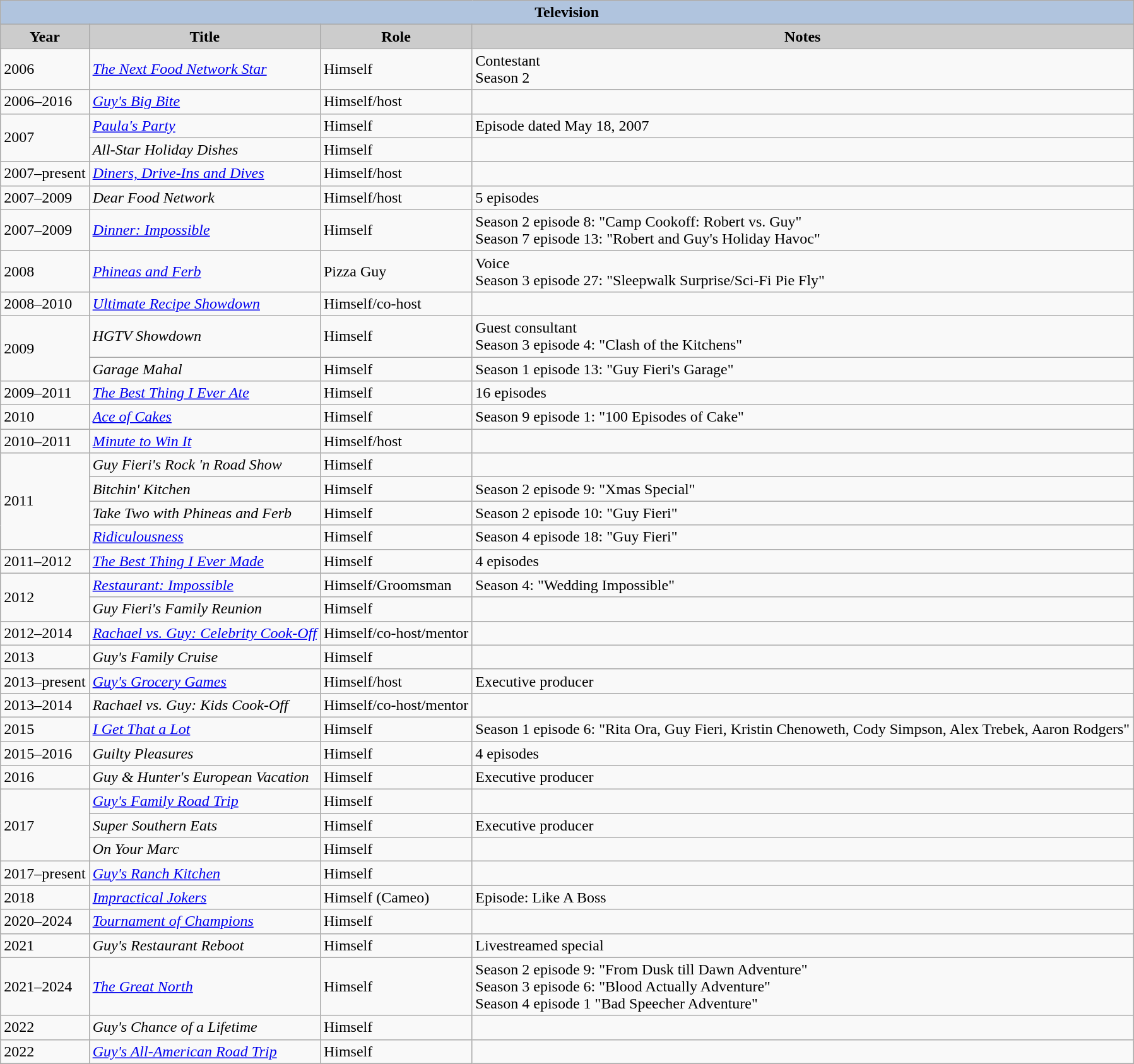<table class="wikitable">
<tr style="text-align:center;">
<th colspan=4 style="background:#B0C4DE;">Television</th>
</tr>
<tr style="text-align:center;">
<th style="background:#ccc;">Year</th>
<th style="background:#ccc;">Title</th>
<th style="background:#ccc;">Role</th>
<th style="background:#ccc;">Notes</th>
</tr>
<tr>
<td>2006</td>
<td><em><a href='#'>The Next Food Network Star</a></em></td>
<td>Himself</td>
<td>Contestant<br> Season 2</td>
</tr>
<tr>
<td>2006–2016</td>
<td><em><a href='#'>Guy's Big Bite</a></em></td>
<td>Himself/host</td>
<td></td>
</tr>
<tr>
<td rowspan=2>2007</td>
<td><em><a href='#'>Paula's Party</a></em></td>
<td>Himself</td>
<td>Episode dated May 18, 2007</td>
</tr>
<tr>
<td><em>All-Star Holiday Dishes</em></td>
<td>Himself</td>
<td></td>
</tr>
<tr>
<td>2007–present</td>
<td><em><a href='#'>Diners, Drive-Ins and Dives</a></em></td>
<td>Himself/host</td>
<td></td>
</tr>
<tr>
<td>2007–2009</td>
<td><em>Dear Food Network</em></td>
<td>Himself/host</td>
<td>5 episodes</td>
</tr>
<tr>
<td>2007–2009</td>
<td><em><a href='#'>Dinner: Impossible</a></em></td>
<td>Himself</td>
<td>Season 2 episode 8: "Camp Cookoff: Robert vs. Guy"<br> Season 7 episode 13: "Robert and Guy's Holiday Havoc"</td>
</tr>
<tr>
<td>2008</td>
<td><em><a href='#'>Phineas and Ferb</a></em></td>
<td>Pizza Guy</td>
<td>Voice<br> Season 3 episode 27: "Sleepwalk Surprise/Sci-Fi Pie Fly"</td>
</tr>
<tr>
<td>2008–2010</td>
<td><em><a href='#'>Ultimate Recipe Showdown</a></em></td>
<td>Himself/co-host</td>
<td></td>
</tr>
<tr>
<td rowspan=2>2009</td>
<td><em>HGTV Showdown</em></td>
<td>Himself</td>
<td>Guest consultant<br> Season 3 episode 4: "Clash of the Kitchens"</td>
</tr>
<tr>
<td><em>Garage Mahal</em></td>
<td>Himself</td>
<td>Season 1 episode 13: "Guy Fieri's Garage"</td>
</tr>
<tr>
<td>2009–2011</td>
<td><em><a href='#'>The Best Thing I Ever Ate</a></em></td>
<td>Himself</td>
<td>16 episodes</td>
</tr>
<tr>
<td>2010</td>
<td><em><a href='#'>Ace of Cakes</a></em></td>
<td>Himself</td>
<td>Season 9 episode 1: "100 Episodes of Cake"</td>
</tr>
<tr>
<td>2010–2011</td>
<td><em><a href='#'>Minute to Win It</a></em></td>
<td>Himself/host</td>
<td></td>
</tr>
<tr>
<td rowspan=4>2011</td>
<td><em>Guy Fieri's Rock 'n Road Show</em></td>
<td>Himself</td>
<td></td>
</tr>
<tr>
<td><em>Bitchin' Kitchen</em></td>
<td>Himself</td>
<td>Season 2 episode 9: "Xmas Special"</td>
</tr>
<tr>
<td><em>Take Two with Phineas and Ferb</em></td>
<td>Himself</td>
<td>Season 2 episode 10: "Guy Fieri"</td>
</tr>
<tr>
<td><em><a href='#'>Ridiculousness</a></em></td>
<td>Himself</td>
<td>Season 4 episode 18: "Guy Fieri"</td>
</tr>
<tr>
<td>2011–2012</td>
<td><em><a href='#'>The Best Thing I Ever Made</a></em></td>
<td>Himself</td>
<td>4 episodes</td>
</tr>
<tr>
<td rowspan=2>2012</td>
<td><em><a href='#'>Restaurant: Impossible</a></em></td>
<td>Himself/Groomsman</td>
<td>Season 4: "Wedding Impossible"</td>
</tr>
<tr>
<td><em>Guy Fieri's Family Reunion</em></td>
<td>Himself</td>
<td></td>
</tr>
<tr>
<td>2012–2014</td>
<td><em><a href='#'>Rachael vs. Guy: Celebrity Cook-Off</a></em></td>
<td>Himself/co-host/mentor</td>
<td></td>
</tr>
<tr>
<td>2013</td>
<td><em>Guy's Family Cruise</em></td>
<td>Himself</td>
<td></td>
</tr>
<tr>
<td>2013–present</td>
<td><em><a href='#'>Guy's Grocery Games</a></em></td>
<td>Himself/host</td>
<td>Executive producer</td>
</tr>
<tr>
<td>2013–2014</td>
<td><em>Rachael vs. Guy: Kids Cook-Off</em></td>
<td>Himself/co-host/mentor</td>
<td></td>
</tr>
<tr>
<td>2015</td>
<td><em><a href='#'>I Get That a Lot</a></em></td>
<td>Himself</td>
<td>Season 1 episode 6: "Rita Ora, Guy Fieri, Kristin Chenoweth, Cody Simpson, Alex Trebek, Aaron Rodgers"</td>
</tr>
<tr>
<td>2015–2016</td>
<td><em>Guilty Pleasures</em></td>
<td>Himself</td>
<td>4 episodes</td>
</tr>
<tr>
<td>2016</td>
<td><em>Guy & Hunter's European Vacation</em></td>
<td>Himself</td>
<td>Executive producer</td>
</tr>
<tr>
<td rowspan="3">2017</td>
<td><em><a href='#'>Guy's Family Road Trip</a></em></td>
<td>Himself</td>
<td></td>
</tr>
<tr>
<td><em>Super Southern Eats</em></td>
<td>Himself</td>
<td>Executive producer</td>
</tr>
<tr>
<td><em>On Your Marc</em></td>
<td>Himself</td>
<td></td>
</tr>
<tr>
<td>2017–present</td>
<td><em><a href='#'>Guy's Ranch Kitchen</a></em></td>
<td>Himself</td>
<td></td>
</tr>
<tr>
<td>2018</td>
<td><em><a href='#'>Impractical Jokers</a></em></td>
<td>Himself (Cameo)</td>
<td>Episode: Like A Boss</td>
</tr>
<tr>
<td>2020–2024</td>
<td><em><a href='#'>Tournament of Champions</a></em></td>
<td>Himself</td>
<td></td>
</tr>
<tr>
<td>2021</td>
<td><em>Guy's Restaurant Reboot</em></td>
<td>Himself</td>
<td>Livestreamed special</td>
</tr>
<tr>
<td>2021–2024</td>
<td><em><a href='#'>The Great North</a></em></td>
<td>Himself</td>
<td>Season 2 episode 9: "From Dusk till Dawn Adventure"<br> Season 3 episode 6: "Blood Actually Adventure"<br>Season 4 episode 1 "Bad Speecher Adventure"</td>
</tr>
<tr>
<td>2022</td>
<td><em>Guy's Chance of a Lifetime</em></td>
<td>Himself</td>
<td></td>
</tr>
<tr>
<td>2022</td>
<td><em><a href='#'>Guy's All-American Road Trip</a></em></td>
<td>Himself</td>
<td></td>
</tr>
</table>
